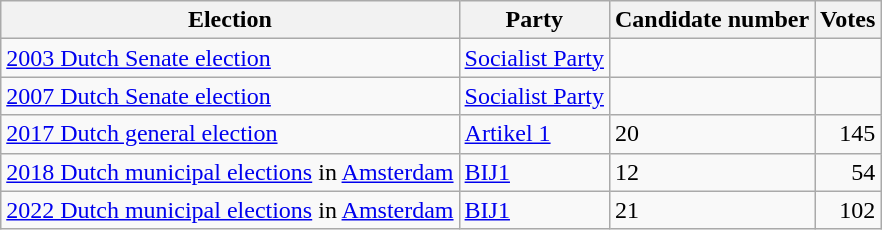<table class="wikitable sortable">
<tr |>
<th>Election</th>
<th>Party</th>
<th>Candidate number</th>
<th>Votes</th>
</tr>
<tr>
<td><a href='#'>2003 Dutch Senate election</a></td>
<td><a href='#'>Socialist Party</a></td>
<td></td>
<td></td>
</tr>
<tr>
<td><a href='#'>2007 Dutch Senate election</a></td>
<td><a href='#'>Socialist Party</a></td>
<td></td>
<td></td>
</tr>
<tr>
<td><a href='#'>2017 Dutch general election</a></td>
<td><a href='#'>Artikel 1</a></td>
<td>20</td>
<td style=text-align:right>145</td>
</tr>
<tr>
<td><a href='#'>2018 Dutch municipal elections</a> in <a href='#'>Amsterdam</a></td>
<td><a href='#'>BIJ1</a></td>
<td>12</td>
<td style=text-align:right>54</td>
</tr>
<tr>
<td><a href='#'>2022 Dutch municipal elections</a> in <a href='#'>Amsterdam</a></td>
<td><a href='#'>BIJ1</a></td>
<td>21</td>
<td style=text-align:right>102</td>
</tr>
</table>
